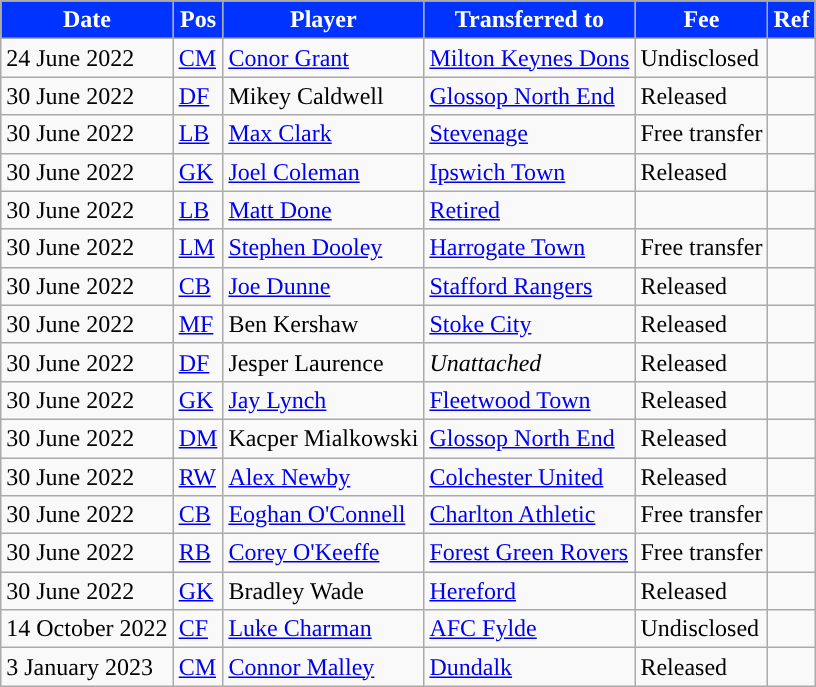<table class="wikitable plainrowheaders sortable">
<tr>
<th style="background:#0033FF; color:#FFFFFF; ">Date</th>
<th style="background:#0033FF; color:#FFFFFF; ">Pos</th>
<th style="background:#0033FF; color:#FFFFFF; ">Player</th>
<th style="background:#0033FF; color:#FFFFFF; ">Transferred to</th>
<th style="background:#0033FF; color:#FFFFFF; ">Fee</th>
<th style="background:#0033FF; color:#FFFFFF; ">Ref</th>
</tr>
<tr>
<td>24 June 2022</td>
<td><a href='#'>CM</a></td>
<td> <a href='#'>Conor Grant</a></td>
<td> <a href='#'>Milton Keynes Dons</a></td>
<td>Undisclosed</td>
<td></td>
</tr>
<tr>
<td>30 June 2022</td>
<td><a href='#'>DF</a></td>
<td> Mikey Caldwell</td>
<td> <a href='#'>Glossop North End</a></td>
<td>Released</td>
<td></td>
</tr>
<tr>
<td>30 June 2022</td>
<td><a href='#'>LB</a></td>
<td> <a href='#'>Max Clark</a></td>
<td> <a href='#'>Stevenage</a></td>
<td>Free transfer</td>
<td></td>
</tr>
<tr>
<td>30 June 2022</td>
<td><a href='#'>GK</a></td>
<td> <a href='#'>Joel Coleman</a></td>
<td> <a href='#'>Ipswich Town</a></td>
<td>Released</td>
<td></td>
</tr>
<tr>
<td>30 June 2022</td>
<td><a href='#'>LB</a></td>
<td> <a href='#'>Matt Done</a></td>
<td><a href='#'>Retired</a></td>
<td></td>
<td></td>
</tr>
<tr>
<td>30 June 2022</td>
<td><a href='#'>LM</a></td>
<td> <a href='#'>Stephen Dooley</a></td>
<td> <a href='#'>Harrogate Town</a></td>
<td>Free transfer</td>
<td></td>
</tr>
<tr>
<td>30 June 2022</td>
<td><a href='#'>CB</a></td>
<td> <a href='#'>Joe Dunne</a></td>
<td> <a href='#'>Stafford Rangers</a></td>
<td>Released</td>
<td></td>
</tr>
<tr>
<td>30 June 2022</td>
<td><a href='#'>MF</a></td>
<td> Ben Kershaw</td>
<td> <a href='#'>Stoke City</a></td>
<td>Released</td>
<td></td>
</tr>
<tr>
<td>30 June 2022</td>
<td><a href='#'>DF</a></td>
<td> Jesper Laurence</td>
<td> <em>Unattached</em></td>
<td>Released</td>
<td></td>
</tr>
<tr>
<td>30 June 2022</td>
<td><a href='#'>GK</a></td>
<td> <a href='#'>Jay Lynch</a></td>
<td> <a href='#'>Fleetwood Town</a></td>
<td>Released</td>
<td></td>
</tr>
<tr>
<td>30 June 2022</td>
<td><a href='#'>DM</a></td>
<td> Kacper Mialkowski</td>
<td> <a href='#'>Glossop North End</a></td>
<td>Released</td>
<td></td>
</tr>
<tr>
<td>30 June 2022</td>
<td><a href='#'>RW</a></td>
<td> <a href='#'>Alex Newby</a></td>
<td> <a href='#'>Colchester United</a></td>
<td>Released</td>
<td></td>
</tr>
<tr>
<td>30 June 2022</td>
<td><a href='#'>CB</a></td>
<td> <a href='#'>Eoghan O'Connell</a></td>
<td> <a href='#'>Charlton Athletic</a></td>
<td>Free transfer</td>
<td></td>
</tr>
<tr>
<td>30 June 2022</td>
<td><a href='#'>RB</a></td>
<td> <a href='#'>Corey O'Keeffe</a></td>
<td> <a href='#'>Forest Green Rovers</a></td>
<td>Free transfer</td>
<td></td>
</tr>
<tr>
<td>30 June 2022</td>
<td><a href='#'>GK</a></td>
<td> Bradley Wade</td>
<td> <a href='#'>Hereford</a></td>
<td>Released</td>
<td></td>
</tr>
<tr>
<td>14 October 2022</td>
<td><a href='#'>CF</a></td>
<td> <a href='#'>Luke Charman</a></td>
<td> <a href='#'>AFC Fylde</a></td>
<td>Undisclosed</td>
<td></td>
</tr>
<tr>
<td>3 January 2023</td>
<td><a href='#'>CM</a></td>
<td> <a href='#'>Connor Malley</a></td>
<td> <a href='#'>Dundalk</a></td>
<td>Released</td>
<td></td>
</tr>
</table>
